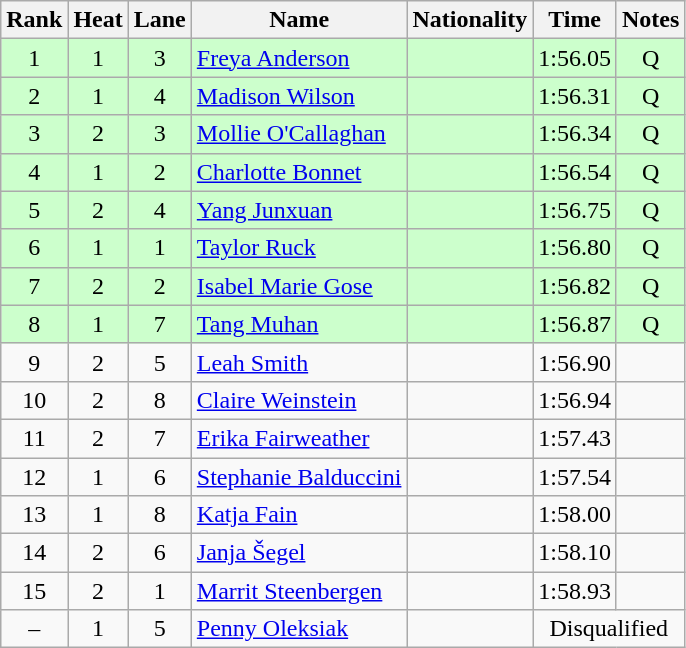<table class="wikitable sortable" style="text-align:center">
<tr>
<th>Rank</th>
<th>Heat</th>
<th>Lane</th>
<th>Name</th>
<th>Nationality</th>
<th>Time</th>
<th>Notes</th>
</tr>
<tr bgcolor=ccffcc>
<td>1</td>
<td>1</td>
<td>3</td>
<td align=left><a href='#'>Freya Anderson</a></td>
<td align=left></td>
<td>1:56.05</td>
<td>Q</td>
</tr>
<tr bgcolor=ccffcc>
<td>2</td>
<td>1</td>
<td>4</td>
<td align=left><a href='#'>Madison Wilson</a></td>
<td align=left></td>
<td>1:56.31</td>
<td>Q</td>
</tr>
<tr bgcolor=ccffcc>
<td>3</td>
<td>2</td>
<td>3</td>
<td align=left><a href='#'>Mollie O'Callaghan</a></td>
<td align=left></td>
<td>1:56.34</td>
<td>Q</td>
</tr>
<tr bgcolor=ccffcc>
<td>4</td>
<td>1</td>
<td>2</td>
<td align=left><a href='#'>Charlotte Bonnet</a></td>
<td align=left></td>
<td>1:56.54</td>
<td>Q</td>
</tr>
<tr bgcolor=ccffcc>
<td>5</td>
<td>2</td>
<td>4</td>
<td align=left><a href='#'>Yang Junxuan</a></td>
<td align=left></td>
<td>1:56.75</td>
<td>Q</td>
</tr>
<tr bgcolor=ccffcc>
<td>6</td>
<td>1</td>
<td>1</td>
<td align=left><a href='#'>Taylor Ruck</a></td>
<td align=left></td>
<td>1:56.80</td>
<td>Q</td>
</tr>
<tr bgcolor=ccffcc>
<td>7</td>
<td>2</td>
<td>2</td>
<td align=left><a href='#'>Isabel Marie Gose</a></td>
<td align=left></td>
<td>1:56.82</td>
<td>Q</td>
</tr>
<tr bgcolor=ccffcc>
<td>8</td>
<td>1</td>
<td>7</td>
<td align=left><a href='#'>Tang Muhan</a></td>
<td align=left></td>
<td>1:56.87</td>
<td>Q</td>
</tr>
<tr>
<td>9</td>
<td>2</td>
<td>5</td>
<td align=left><a href='#'>Leah Smith</a></td>
<td align=left></td>
<td>1:56.90</td>
<td></td>
</tr>
<tr>
<td>10</td>
<td>2</td>
<td>8</td>
<td align=left><a href='#'>Claire Weinstein</a></td>
<td align=left></td>
<td>1:56.94</td>
<td></td>
</tr>
<tr>
<td>11</td>
<td>2</td>
<td>7</td>
<td align=left><a href='#'>Erika Fairweather</a></td>
<td align=left></td>
<td>1:57.43</td>
<td></td>
</tr>
<tr>
<td>12</td>
<td>1</td>
<td>6</td>
<td align=left><a href='#'>Stephanie Balduccini</a></td>
<td align=left></td>
<td>1:57.54</td>
<td></td>
</tr>
<tr>
<td>13</td>
<td>1</td>
<td>8</td>
<td align=left><a href='#'>Katja Fain</a></td>
<td align=left></td>
<td>1:58.00</td>
<td></td>
</tr>
<tr>
<td>14</td>
<td>2</td>
<td>6</td>
<td align=left><a href='#'>Janja Šegel</a></td>
<td align=left></td>
<td>1:58.10</td>
<td></td>
</tr>
<tr>
<td>15</td>
<td>2</td>
<td>1</td>
<td align=left><a href='#'>Marrit Steenbergen</a></td>
<td align=left></td>
<td>1:58.93</td>
<td></td>
</tr>
<tr>
<td>–</td>
<td>1</td>
<td>5</td>
<td align=left><a href='#'>Penny Oleksiak</a></td>
<td align=left></td>
<td colspan=2>Disqualified</td>
</tr>
</table>
